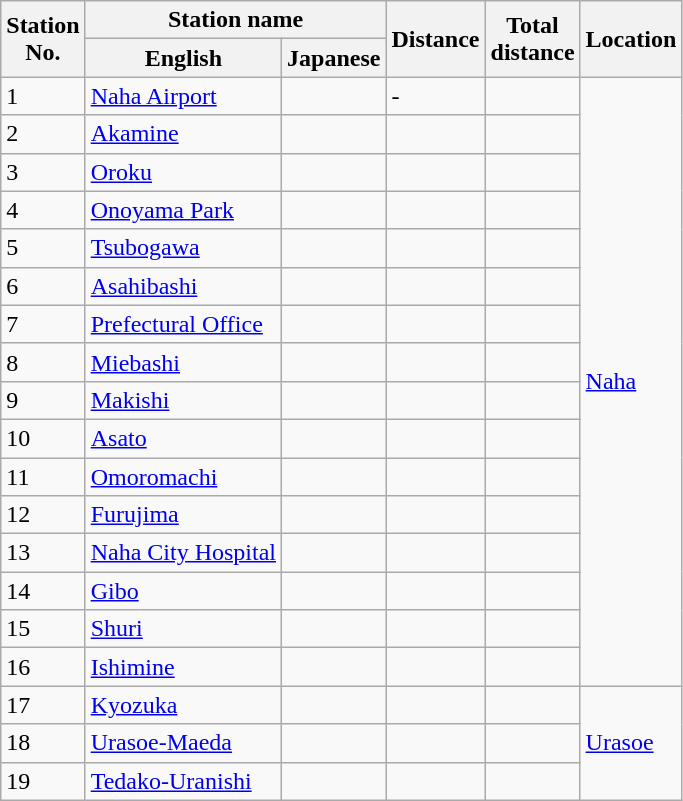<table class="wikitable">
<tr>
<th rowspan="2">Station<br>No.</th>
<th colspan="2">Station name</th>
<th rowspan="2">Distance</th>
<th rowspan="2">Total<br>distance</th>
<th colspan="2" rowspan="2">Location</th>
</tr>
<tr>
<th>English</th>
<th>Japanese</th>
</tr>
<tr>
<td>1</td>
<td><a href='#'>Naha Airport</a></td>
<td></td>
<td>-</td>
<td></td>
<td rowspan=16><a href='#'>Naha</a></td>
</tr>
<tr>
<td>2</td>
<td><a href='#'>Akamine</a></td>
<td></td>
<td></td>
<td></td>
</tr>
<tr>
<td>3</td>
<td><a href='#'>Oroku</a></td>
<td></td>
<td></td>
<td></td>
</tr>
<tr>
<td>4</td>
<td><a href='#'>Onoyama Park</a></td>
<td></td>
<td></td>
<td></td>
</tr>
<tr>
<td>5</td>
<td><a href='#'>Tsubogawa</a></td>
<td></td>
<td></td>
<td></td>
</tr>
<tr>
<td>6</td>
<td><a href='#'>Asahibashi</a></td>
<td></td>
<td></td>
<td></td>
</tr>
<tr>
<td>7</td>
<td><a href='#'>Prefectural Office</a></td>
<td></td>
<td></td>
<td></td>
</tr>
<tr>
<td>8</td>
<td><a href='#'>Miebashi</a></td>
<td></td>
<td></td>
<td></td>
</tr>
<tr>
<td>9</td>
<td><a href='#'>Makishi</a></td>
<td></td>
<td></td>
<td></td>
</tr>
<tr>
<td>10</td>
<td><a href='#'>Asato</a></td>
<td></td>
<td></td>
<td></td>
</tr>
<tr>
<td>11</td>
<td><a href='#'>Omoromachi</a></td>
<td></td>
<td></td>
<td></td>
</tr>
<tr>
<td>12</td>
<td><a href='#'>Furujima</a></td>
<td></td>
<td></td>
<td></td>
</tr>
<tr>
<td>13</td>
<td><a href='#'>Naha City Hospital</a></td>
<td></td>
<td></td>
<td></td>
</tr>
<tr>
<td>14</td>
<td><a href='#'>Gibo</a></td>
<td></td>
<td></td>
<td></td>
</tr>
<tr>
<td>15</td>
<td><a href='#'>Shuri</a></td>
<td></td>
<td></td>
<td></td>
</tr>
<tr>
<td>16</td>
<td><a href='#'>Ishimine</a></td>
<td></td>
<td></td>
<td></td>
</tr>
<tr>
<td>17</td>
<td><a href='#'>Kyozuka</a></td>
<td></td>
<td></td>
<td></td>
<td rowspan=3><a href='#'>Urasoe</a></td>
</tr>
<tr>
<td>18</td>
<td><a href='#'>Urasoe-Maeda</a></td>
<td></td>
<td></td>
<td></td>
</tr>
<tr>
<td>19</td>
<td><a href='#'>Tedako-Uranishi</a></td>
<td></td>
<td></td>
<td></td>
</tr>
</table>
